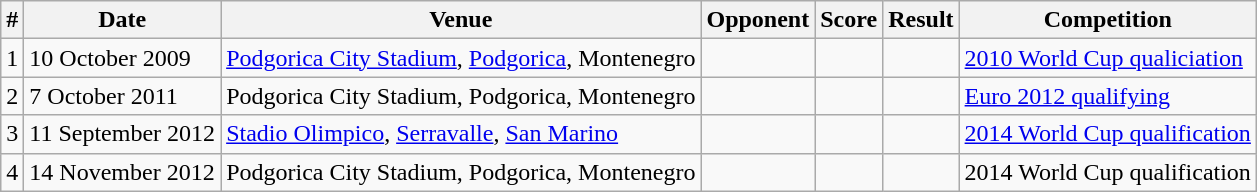<table class="wikitable">
<tr>
<th>#</th>
<th>Date</th>
<th>Venue</th>
<th>Opponent</th>
<th>Score</th>
<th>Result</th>
<th>Competition</th>
</tr>
<tr>
<td>1</td>
<td>10 October 2009</td>
<td><a href='#'>Podgorica City Stadium</a>, <a href='#'>Podgorica</a>, Montenegro</td>
<td></td>
<td></td>
<td></td>
<td><a href='#'>2010 World Cup qualiciation</a></td>
</tr>
<tr>
<td>2</td>
<td>7 October 2011</td>
<td>Podgorica City Stadium, Podgorica, Montenegro</td>
<td></td>
<td></td>
<td></td>
<td><a href='#'>Euro 2012 qualifying</a></td>
</tr>
<tr>
<td>3</td>
<td>11 September 2012</td>
<td><a href='#'>Stadio Olimpico</a>, <a href='#'>Serravalle</a>, <a href='#'>San Marino</a></td>
<td></td>
<td></td>
<td></td>
<td><a href='#'>2014 World Cup qualification</a></td>
</tr>
<tr>
<td>4</td>
<td>14 November 2012</td>
<td>Podgorica City Stadium, Podgorica, Montenegro</td>
<td></td>
<td></td>
<td></td>
<td>2014 World Cup qualification</td>
</tr>
</table>
